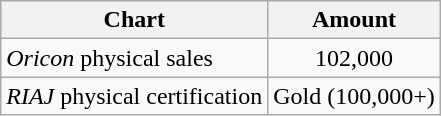<table class="wikitable">
<tr>
<th>Chart</th>
<th>Amount</th>
</tr>
<tr>
<td><em>Oricon</em> physical sales</td>
<td align="center">102,000</td>
</tr>
<tr>
<td><em>RIAJ</em> physical certification</td>
<td align="center">Gold (100,000+)</td>
</tr>
</table>
